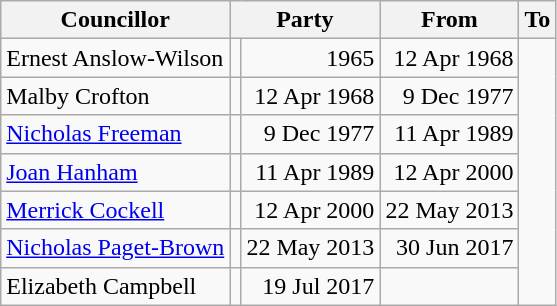<table class=wikitable>
<tr>
<th>Councillor</th>
<th colspan=2>Party</th>
<th>From</th>
<th>To</th>
</tr>
<tr>
<td>Ernest Anslow-Wilson</td>
<td></td>
<td align=right>1965</td>
<td align=right>12 Apr 1968</td>
</tr>
<tr>
<td>Malby Crofton</td>
<td></td>
<td align=right>12 Apr 1968</td>
<td align="right">9 Dec 1977</td>
</tr>
<tr>
<td><a href='#'>Nicholas Freeman</a></td>
<td></td>
<td align=right>9 Dec 1977</td>
<td align="right">11 Apr 1989</td>
</tr>
<tr>
<td><a href='#'>Joan Hanham</a></td>
<td></td>
<td align=right>11 Apr 1989</td>
<td align=right>12 Apr 2000</td>
</tr>
<tr>
<td><a href='#'>Merrick Cockell</a></td>
<td></td>
<td align=right>12 Apr 2000</td>
<td align=right>22 May 2013</td>
</tr>
<tr>
<td><a href='#'>Nicholas Paget-Brown</a></td>
<td></td>
<td align=right>22 May 2013</td>
<td align=right>30 Jun 2017</td>
</tr>
<tr>
<td>Elizabeth Campbell</td>
<td></td>
<td align=right>19 Jul 2017</td>
<td></td>
</tr>
</table>
